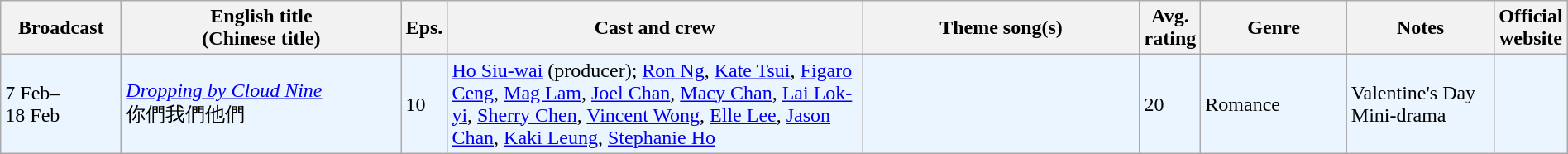<table class="wikitable" width="100%" style="text-align: left">
<tr>
<th align=center width=8% bgcolor="silver">Broadcast</th>
<th align=center width=20% bgcolor="silver">English title <br> (Chinese title)</th>
<th align=center width=1% bgcolor="silver">Eps.</th>
<th align=center width=30% bgcolor="silver">Cast and crew</th>
<th align=center width=20% bgcolor="silver">Theme song(s)</th>
<th align=center width=1% bgcolor="silver">Avg. rating</th>
<th align=center width=10% bgcolor="silver">Genre</th>
<th align=center width=15% bgcolor="silver">Notes</th>
<th align=center width=1% bgcolor="silver">Official website</th>
</tr>
<tr ---- bgcolor="#ebf5ff">
<td>7 Feb–<br>18 Feb</td>
<td><em><a href='#'>Dropping by Cloud Nine</a></em> <br> 你們我們他們</td>
<td>10</td>
<td><a href='#'>Ho Siu-wai</a> (producer); <a href='#'>Ron Ng</a>, <a href='#'>Kate Tsui</a>, <a href='#'>Figaro Ceng</a>, <a href='#'>Mag Lam</a>, <a href='#'>Joel Chan</a>, <a href='#'>Macy Chan</a>, <a href='#'>Lai Lok-yi</a>, <a href='#'>Sherry Chen</a>, <a href='#'>Vincent Wong</a>, <a href='#'>Elle Lee</a>, <a href='#'>Jason Chan</a>, <a href='#'>Kaki Leung</a>, <a href='#'>Stephanie Ho</a></td>
<td></td>
<td>20</td>
<td>Romance</td>
<td>Valentine's Day Mini-drama</td>
<td></td>
</tr>
</table>
